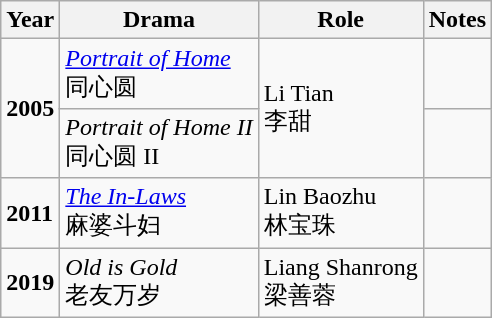<table class="wikitable">
<tr>
<th>Year</th>
<th>Drama</th>
<th>Role</th>
<th>Notes</th>
</tr>
<tr>
<td rowspan="2"><strong>2005</strong></td>
<td><em><a href='#'>Portrait of Home</a> </em> <br> 同心圆</td>
<td rowspan="2">Li Tian <br> 李甜</td>
<td></td>
</tr>
<tr>
<td><em>Portrait of Home II</em> <br> 同心圆 II</td>
<td></td>
</tr>
<tr>
<td><strong>2011</strong></td>
<td><em><a href='#'>The In-Laws</a></em> <br> 麻婆斗妇</td>
<td>Lin Baozhu <br> 林宝珠</td>
<td></td>
</tr>
<tr>
<td><strong>2019</strong></td>
<td><em>Old is Gold</em> <br> 老友万岁</td>
<td>Liang Shanrong <br> 梁善蓉</td>
<td></td>
</tr>
</table>
